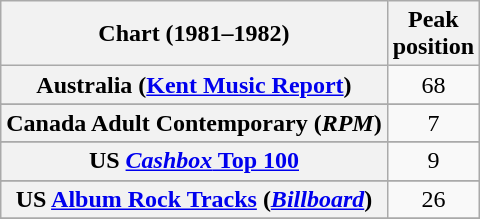<table class="wikitable sortable plainrowheaders">
<tr>
<th>Chart (1981–1982)</th>
<th>Peak<br>position</th>
</tr>
<tr>
<th scope="row">Australia (<a href='#'>Kent Music Report</a>)</th>
<td align="center">68</td>
</tr>
<tr>
</tr>
<tr>
<th scope="row">Canada Adult Contemporary (<em>RPM</em>)</th>
<td style="text-align:center;">7</td>
</tr>
<tr>
</tr>
<tr>
</tr>
<tr>
<th scope="row">US <a href='#'><em>Cashbox</em> Top 100</a></th>
<td style="text-align:center;">9</td>
</tr>
<tr>
</tr>
<tr>
<th scope="row">US <a href='#'>Album Rock Tracks</a> (<a href='#'><em>Billboard</em></a>)</th>
<td align="center">26</td>
</tr>
<tr>
</tr>
</table>
